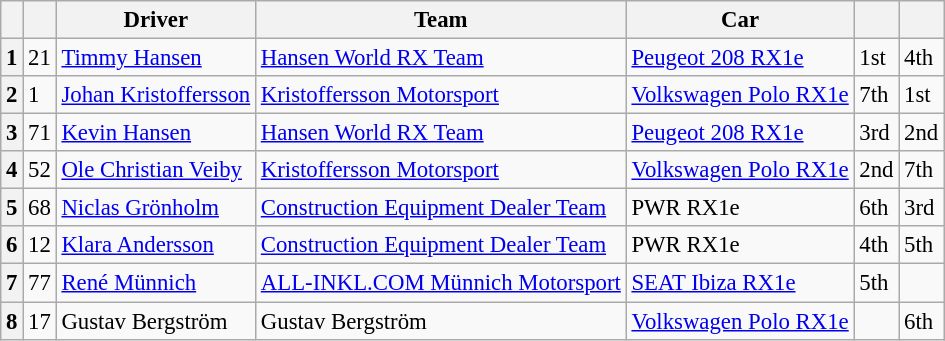<table class="wikitable" style="font-size:95%">
<tr>
<th></th>
<th></th>
<th>Driver</th>
<th>Team</th>
<th>Car</th>
<th></th>
<th></th>
</tr>
<tr>
<th>1</th>
<td>21</td>
<td> <a href='#'>Timmy Hansen</a></td>
<td><a href='#'>Hansen World RX Team</a></td>
<td><a href='#'>Peugeot 208 RX1e</a></td>
<td>1st</td>
<td>4th</td>
</tr>
<tr>
<th>2</th>
<td>1</td>
<td> <a href='#'>Johan Kristoffersson</a></td>
<td><a href='#'>Kristoffersson Motorsport</a></td>
<td><a href='#'>Volkswagen Polo RX1e</a></td>
<td>7th</td>
<td>1st</td>
</tr>
<tr>
<th>3</th>
<td>71</td>
<td> <a href='#'>Kevin Hansen</a></td>
<td><a href='#'>Hansen World RX Team</a></td>
<td><a href='#'>Peugeot 208 RX1e</a></td>
<td>3rd</td>
<td>2nd</td>
</tr>
<tr>
<th>4</th>
<td>52</td>
<td> <a href='#'>Ole Christian Veiby</a></td>
<td><a href='#'>Kristoffersson Motorsport</a></td>
<td><a href='#'>Volkswagen Polo RX1e</a></td>
<td>2nd</td>
<td>7th</td>
</tr>
<tr>
<th>5</th>
<td>68</td>
<td> <a href='#'>Niclas Grönholm</a></td>
<td><a href='#'>Construction Equipment Dealer Team</a></td>
<td>PWR RX1e</td>
<td>6th</td>
<td>3rd</td>
</tr>
<tr>
<th>6</th>
<td>12</td>
<td> <a href='#'>Klara Andersson</a></td>
<td><a href='#'>Construction Equipment Dealer Team</a></td>
<td>PWR RX1e</td>
<td>4th</td>
<td>5th</td>
</tr>
<tr>
<th>7</th>
<td>77</td>
<td> <a href='#'>René Münnich</a></td>
<td><a href='#'>ALL-INKL.COM Münnich Motorsport</a></td>
<td><a href='#'>SEAT Ibiza RX1e</a></td>
<td>5th</td>
<td><strong></strong></td>
</tr>
<tr>
<th>8</th>
<td>17</td>
<td> Gustav Bergström</td>
<td>Gustav Bergström</td>
<td><a href='#'>Volkswagen Polo RX1e</a></td>
<td><strong></strong></td>
<td>6th</td>
</tr>
</table>
